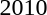<table>
<tr>
<td>2010<br></td>
<td></td>
<td></td>
<td></td>
</tr>
</table>
